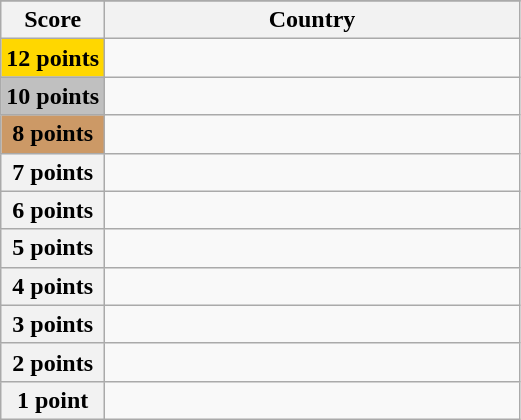<table class="wikitable">
<tr>
</tr>
<tr>
<th scope="col" width="20%">Score</th>
<th scope="col">Country</th>
</tr>
<tr>
<th scope="row" style="background:gold">12 points</th>
<td></td>
</tr>
<tr>
<th scope="row" style="background:silver">10 points</th>
<td></td>
</tr>
<tr>
<th scope="row" style="background:#CC9966">8 points</th>
<td></td>
</tr>
<tr>
<th scope="row">7 points</th>
<td></td>
</tr>
<tr>
<th scope="row">6 points</th>
<td></td>
</tr>
<tr>
<th scope="row">5 points</th>
<td></td>
</tr>
<tr>
<th scope="row">4 points</th>
<td></td>
</tr>
<tr>
<th scope="row">3 points</th>
<td></td>
</tr>
<tr>
<th scope="row">2 points</th>
<td></td>
</tr>
<tr>
<th scope="row">1 point</th>
<td></td>
</tr>
</table>
